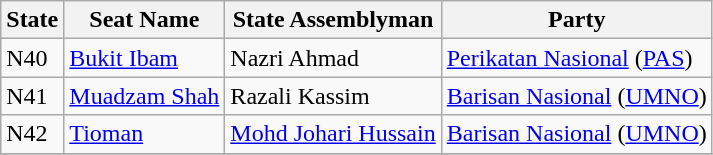<table class="wikitable sortable">
<tr>
<th align="center">State</th>
<th>Seat Name</th>
<th>State Assemblyman</th>
<th>Party</th>
</tr>
<tr>
<td>N40</td>
<td><a href='#'>Bukit Ibam</a></td>
<td>Nazri Ahmad</td>
<td><a href='#'>Perikatan Nasional</a> (<a href='#'>PAS</a>)</td>
</tr>
<tr>
<td>N41</td>
<td><a href='#'>Muadzam Shah</a></td>
<td>Razali Kassim</td>
<td><a href='#'>Barisan Nasional</a> (<a href='#'>UMNO</a>)</td>
</tr>
<tr>
<td>N42</td>
<td><a href='#'>Tioman</a></td>
<td><a href='#'>Mohd Johari Hussain</a></td>
<td><a href='#'>Barisan Nasional</a> (<a href='#'>UMNO</a>)</td>
</tr>
<tr>
</tr>
</table>
